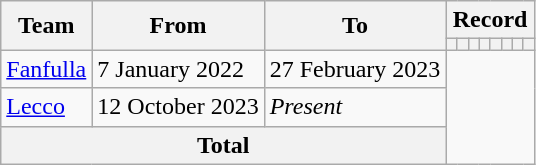<table class="wikitable" style="text-align:center">
<tr>
<th rowspan="2">Team</th>
<th rowspan="2">From</th>
<th rowspan="2">To</th>
<th colspan="8">Record</th>
</tr>
<tr>
<th></th>
<th></th>
<th></th>
<th></th>
<th></th>
<th></th>
<th></th>
<th></th>
</tr>
<tr>
<td align=left><a href='#'>Fanfulla</a></td>
<td align=left>7 January 2022</td>
<td align=left>27 February 2023<br></td>
</tr>
<tr>
<td align=left><a href='#'>Lecco</a></td>
<td align=left>12 October 2023</td>
<td align=left><em>Present</em><br></td>
</tr>
<tr>
<th colspan="3">Total<br></th>
</tr>
</table>
